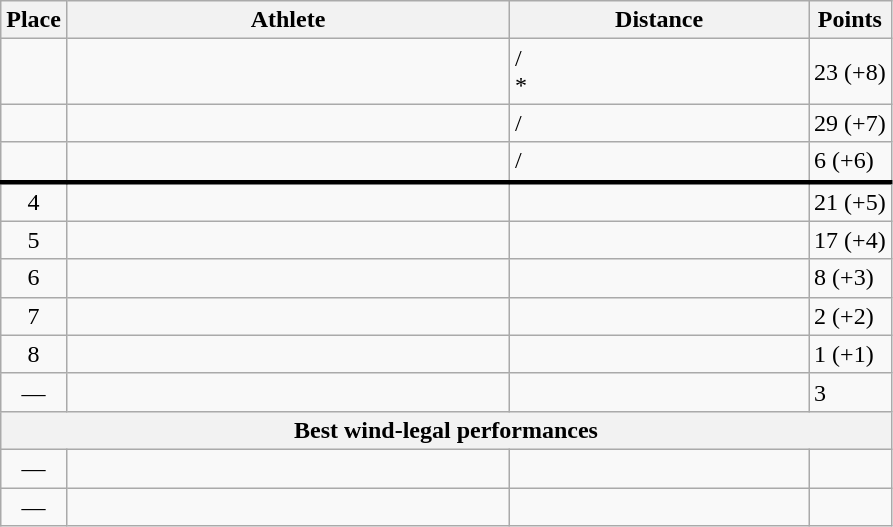<table class="wikitable sortable">
<tr>
<th>Place</th>
<th style="width:18em">Athlete</th>
<th style="width:12em">Distance</th>
<th>Points</th>
</tr>
<tr>
<td align=center></td>
<td></td>
<td>  /<br><em> </em>  *</td>
<td>23 (+8)</td>
</tr>
<tr>
<td align=center></td>
<td></td>
<td>  /<br><em> </em></td>
<td>29 (+7)</td>
</tr>
<tr>
<td align=center></td>
<td></td>
<td>  /<br><em> </em></td>
<td>6 (+6)</td>
</tr>
<tr style="border-top:3px solid black;">
<td align=center>4</td>
<td></td>
<td> </td>
<td>21 (+5)</td>
</tr>
<tr>
<td align=center>5</td>
<td></td>
<td> </td>
<td>17 (+4)</td>
</tr>
<tr>
<td align=center>6</td>
<td></td>
<td> </td>
<td>8 (+3)</td>
</tr>
<tr>
<td align=center>7</td>
<td></td>
<td> </td>
<td>2 (+2)</td>
</tr>
<tr>
<td align=center>8</td>
<td></td>
<td> </td>
<td>1 (+1)</td>
</tr>
<tr>
<td align=center>—</td>
<td></td>
<td></td>
<td>3</td>
</tr>
<tr>
<th align=center colspan=5>Best wind-legal performances</th>
</tr>
<tr>
<td align=center>—</td>
<td></td>
<td> </td>
<td></td>
</tr>
<tr>
<td align=center>—</td>
<td></td>
<td> </td>
<td></td>
</tr>
</table>
